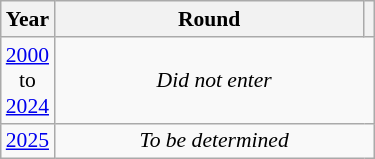<table class="wikitable" style="text-align: center; font-size:90%">
<tr>
<th>Year</th>
<th style="width:200px">Round</th>
<th></th>
</tr>
<tr>
<td><a href='#'>2000</a><br>to<br><a href='#'>2024</a></td>
<td colspan="2"><em>Did not enter</em></td>
</tr>
<tr>
<td><a href='#'>2025</a></td>
<td colspan="2"><em>To be determined</em></td>
</tr>
</table>
